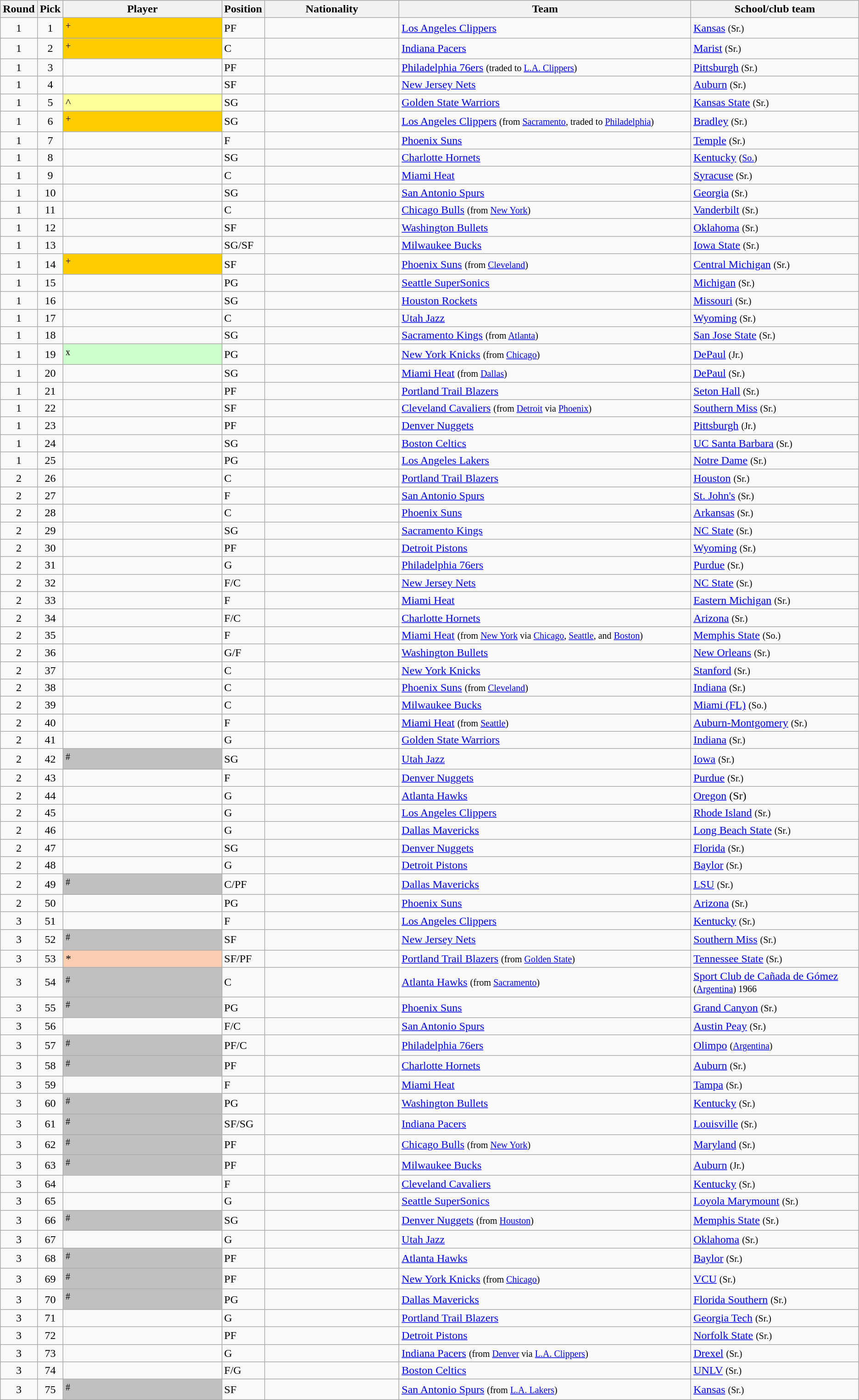<table class="wikitable sortable sortable">
<tr>
<th style="width:1%;">Round</th>
<th style="width:1%;">Pick</th>
<th style="width:19%;">Player</th>
<th style="width:1%;">Position</th>
<th style="width:16%;">Nationality</th>
<th style="width:35%;">Team</th>
<th style="width:20%;">School/club team</th>
</tr>
<tr>
<td align=center>1</td>
<td align=center>1</td>
<td bgcolor="#FFCC00"><sup>+</sup></td>
<td>PF</td>
<td></td>
<td><a href='#'>Los Angeles Clippers</a></td>
<td><a href='#'>Kansas</a> <small>(Sr.)</small></td>
</tr>
<tr>
<td align=center>1</td>
<td align=center>2</td>
<td bgcolor="#FFCC00"><sup>+</sup></td>
<td>C</td>
<td></td>
<td><a href='#'>Indiana Pacers</a></td>
<td><a href='#'>Marist</a> <small>(Sr.)</small></td>
</tr>
<tr>
<td align=center>1</td>
<td align=center>3</td>
<td></td>
<td>PF</td>
<td></td>
<td><a href='#'>Philadelphia 76ers</a> <small>(traded to <a href='#'>L.A. Clippers</a>)</small></td>
<td><a href='#'>Pittsburgh</a> <small>(Sr.)</small></td>
</tr>
<tr>
<td align=center>1</td>
<td align=center>4</td>
<td></td>
<td>SF</td>
<td></td>
<td><a href='#'>New Jersey Nets</a></td>
<td><a href='#'>Auburn</a> <small>(Sr.)</small></td>
</tr>
<tr>
<td align=center>1</td>
<td align=center>5</td>
<td bgcolor="#FFFF99">^</td>
<td>SG</td>
<td></td>
<td><a href='#'>Golden State Warriors</a></td>
<td><a href='#'>Kansas State</a> <small>(Sr.)</small></td>
</tr>
<tr>
<td align=center>1</td>
<td align=center>6</td>
<td bgcolor="#FFCC00"><sup>+</sup></td>
<td>SG</td>
<td></td>
<td><a href='#'>Los Angeles Clippers</a> <small>(from <a href='#'>Sacramento</a>, traded to <a href='#'>Philadelphia</a>)</small></td>
<td><a href='#'>Bradley</a> <small>(Sr.)</small></td>
</tr>
<tr>
<td align=center>1</td>
<td align=center>7</td>
<td></td>
<td>F</td>
<td></td>
<td><a href='#'>Phoenix Suns</a></td>
<td><a href='#'>Temple</a> <small>(Sr.)</small></td>
</tr>
<tr>
<td align=center>1</td>
<td align=center>8</td>
<td></td>
<td>SG</td>
<td></td>
<td><a href='#'>Charlotte Hornets</a></td>
<td><a href='#'>Kentucky</a> <small>(<a href='#'>So.</a>)</small></td>
</tr>
<tr>
<td align=center>1</td>
<td align=center>9</td>
<td></td>
<td>C</td>
<td></td>
<td><a href='#'>Miami Heat</a></td>
<td><a href='#'>Syracuse</a> <small>(Sr.)</small></td>
</tr>
<tr>
<td align=center>1</td>
<td align=center>10</td>
<td></td>
<td>SG</td>
<td></td>
<td><a href='#'>San Antonio Spurs</a></td>
<td><a href='#'>Georgia</a> <small>(Sr.)</small></td>
</tr>
<tr>
<td align=center>1</td>
<td align=center>11</td>
<td></td>
<td>C</td>
<td></td>
<td><a href='#'>Chicago Bulls</a> <small>(from <a href='#'>New York</a>)</small></td>
<td><a href='#'>Vanderbilt</a> <small>(Sr.)</small></td>
</tr>
<tr>
<td align=center>1</td>
<td align=center>12</td>
<td></td>
<td>SF</td>
<td></td>
<td><a href='#'>Washington Bullets</a></td>
<td><a href='#'>Oklahoma</a> <small>(Sr.)</small></td>
</tr>
<tr>
<td align=center>1</td>
<td align=center>13</td>
<td></td>
<td>SG/SF</td>
<td></td>
<td><a href='#'>Milwaukee Bucks</a></td>
<td><a href='#'>Iowa State</a> <small>(Sr.)</small></td>
</tr>
<tr>
<td align=center>1</td>
<td align=center>14</td>
<td bgcolor="#FFCC00"><sup>+</sup></td>
<td>SF</td>
<td></td>
<td><a href='#'>Phoenix Suns</a> <small>(from <a href='#'>Cleveland</a>)</small></td>
<td><a href='#'>Central Michigan</a> <small>(Sr.)</small></td>
</tr>
<tr>
<td align=center>1</td>
<td align=center>15</td>
<td></td>
<td>PG</td>
<td></td>
<td><a href='#'>Seattle SuperSonics</a></td>
<td><a href='#'>Michigan</a> <small>(Sr.)</small></td>
</tr>
<tr>
<td align=center>1</td>
<td align=center>16</td>
<td></td>
<td>SG</td>
<td></td>
<td><a href='#'>Houston Rockets</a></td>
<td><a href='#'>Missouri</a> <small>(Sr.)</small></td>
</tr>
<tr>
<td align=center>1</td>
<td align=center>17</td>
<td></td>
<td>C</td>
<td></td>
<td><a href='#'>Utah Jazz</a></td>
<td><a href='#'>Wyoming</a> <small>(Sr.)</small></td>
</tr>
<tr>
<td align=center>1</td>
<td align=center>18</td>
<td></td>
<td>SG</td>
<td></td>
<td><a href='#'>Sacramento Kings</a> <small>(from <a href='#'>Atlanta</a>)</small></td>
<td><a href='#'>San Jose State</a> <small>(Sr.)</small></td>
</tr>
<tr>
<td align=center>1</td>
<td align=center>19</td>
<td bgcolor="CCFFCC"><sup>x</sup></td>
<td>PG</td>
<td></td>
<td><a href='#'>New York Knicks</a> <small>(from <a href='#'>Chicago</a>)</small></td>
<td><a href='#'>DePaul</a> <small>(Jr.)</small></td>
</tr>
<tr>
<td align=center>1</td>
<td align=center>20</td>
<td></td>
<td>SG</td>
<td></td>
<td><a href='#'>Miami Heat</a> <small>(from <a href='#'>Dallas</a>)</small></td>
<td><a href='#'>DePaul</a> <small>(Sr.)</small></td>
</tr>
<tr>
<td align=center>1</td>
<td align=center>21</td>
<td></td>
<td>PF</td>
<td></td>
<td><a href='#'>Portland Trail Blazers</a></td>
<td><a href='#'>Seton Hall</a> <small>(Sr.)</small></td>
</tr>
<tr>
<td align=center>1</td>
<td align=center>22</td>
<td></td>
<td>SF</td>
<td></td>
<td><a href='#'>Cleveland Cavaliers</a> <small>(from <a href='#'>Detroit</a> via <a href='#'>Phoenix</a>)</small></td>
<td><a href='#'>Southern Miss</a> <small>(Sr.)</small></td>
</tr>
<tr>
<td align=center>1</td>
<td align=center>23</td>
<td></td>
<td>PF</td>
<td></td>
<td><a href='#'>Denver Nuggets</a></td>
<td><a href='#'>Pittsburgh</a> <small>(Jr.)</small></td>
</tr>
<tr>
<td align=center>1</td>
<td align=center>24</td>
<td></td>
<td>SG</td>
<td></td>
<td><a href='#'>Boston Celtics</a></td>
<td><a href='#'>UC Santa Barbara</a> <small>(Sr.)</small></td>
</tr>
<tr>
<td align=center>1</td>
<td align=center>25</td>
<td></td>
<td>PG</td>
<td></td>
<td><a href='#'>Los Angeles Lakers</a></td>
<td><a href='#'>Notre Dame</a> <small>(Sr.)</small></td>
</tr>
<tr>
<td align=center>2</td>
<td align=center>26</td>
<td></td>
<td>C</td>
<td></td>
<td><a href='#'>Portland Trail Blazers</a></td>
<td><a href='#'>Houston</a> <small>(Sr.)</small></td>
</tr>
<tr>
<td align=center>2</td>
<td align=center>27</td>
<td></td>
<td>F</td>
<td></td>
<td><a href='#'>San Antonio Spurs</a></td>
<td><a href='#'>St. John's</a> <small>(Sr.)</small></td>
</tr>
<tr>
<td align=center>2</td>
<td align=center>28</td>
<td></td>
<td>C</td>
<td></td>
<td><a href='#'>Phoenix Suns</a></td>
<td><a href='#'>Arkansas</a> <small>(Sr.)</small></td>
</tr>
<tr>
<td align=center>2</td>
<td align=center>29</td>
<td></td>
<td>SG</td>
<td></td>
<td><a href='#'>Sacramento Kings</a></td>
<td><a href='#'>NC State</a> <small>(Sr.)</small></td>
</tr>
<tr>
<td align=center>2</td>
<td align=center>30</td>
<td></td>
<td>PF</td>
<td></td>
<td><a href='#'>Detroit Pistons</a></td>
<td><a href='#'>Wyoming</a> <small>(Sr.)</small></td>
</tr>
<tr>
<td align=center>2</td>
<td align=center>31</td>
<td></td>
<td>G</td>
<td></td>
<td><a href='#'>Philadelphia 76ers</a></td>
<td><a href='#'>Purdue</a> <small>(Sr.)</small></td>
</tr>
<tr>
<td align=center>2</td>
<td align=center>32</td>
<td></td>
<td>F/C</td>
<td></td>
<td><a href='#'>New Jersey Nets</a></td>
<td><a href='#'>NC State</a> <small>(Sr.)</small></td>
</tr>
<tr>
<td align=center>2</td>
<td align=center>33</td>
<td></td>
<td>F</td>
<td></td>
<td><a href='#'>Miami Heat</a></td>
<td><a href='#'>Eastern Michigan</a> <small>(Sr.)</small></td>
</tr>
<tr>
<td align=center>2</td>
<td align=center>34</td>
<td></td>
<td>F/C</td>
<td></td>
<td><a href='#'>Charlotte Hornets</a></td>
<td><a href='#'>Arizona</a> <small>(Sr.)</small></td>
</tr>
<tr>
<td align=center>2</td>
<td align=center>35</td>
<td></td>
<td>F</td>
<td></td>
<td><a href='#'>Miami Heat</a> <small>(from <a href='#'>New York</a> via <a href='#'>Chicago</a>, <a href='#'>Seattle</a>, and <a href='#'>Boston</a>)</small></td>
<td><a href='#'>Memphis State</a> <small>(So.)</small></td>
</tr>
<tr>
<td align=center>2</td>
<td align=center>36</td>
<td></td>
<td>G/F</td>
<td></td>
<td><a href='#'>Washington Bullets</a></td>
<td><a href='#'>New Orleans</a> <small>(Sr.)</small></td>
</tr>
<tr>
<td align=center>2</td>
<td align=center>37</td>
<td></td>
<td>C</td>
<td></td>
<td><a href='#'>New York Knicks</a></td>
<td><a href='#'>Stanford</a> <small>(Sr.)</small></td>
</tr>
<tr>
<td align=center>2</td>
<td align=center>38</td>
<td></td>
<td>C</td>
<td></td>
<td><a href='#'>Phoenix Suns</a>  <small>(from <a href='#'>Cleveland</a>)</small></td>
<td><a href='#'>Indiana</a> <small>(Sr.)</small></td>
</tr>
<tr>
<td align=center>2</td>
<td align=center>39</td>
<td></td>
<td>C</td>
<td></td>
<td><a href='#'>Milwaukee Bucks</a></td>
<td><a href='#'>Miami (FL)</a> <small>(So.)</small></td>
</tr>
<tr>
<td align=center>2</td>
<td align=center>40</td>
<td></td>
<td>F</td>
<td></td>
<td><a href='#'>Miami Heat</a> <small>(from <a href='#'>Seattle</a>)</small></td>
<td><a href='#'>Auburn-Montgomery</a> <small>(Sr.)</small></td>
</tr>
<tr>
<td align=center>2</td>
<td align=center>41</td>
<td></td>
<td>G</td>
<td></td>
<td><a href='#'>Golden State Warriors</a></td>
<td><a href='#'>Indiana</a> <small>(Sr.)</small></td>
</tr>
<tr>
<td align=center>2</td>
<td align=center>42</td>
<td style="background:silver"><sup>#</sup></td>
<td>SG</td>
<td></td>
<td><a href='#'>Utah Jazz</a></td>
<td><a href='#'>Iowa</a> <small>(Sr.)</small></td>
</tr>
<tr>
<td align=center>2</td>
<td align=center>43</td>
<td></td>
<td>F</td>
<td></td>
<td><a href='#'>Denver Nuggets</a></td>
<td><a href='#'>Purdue</a> <small>(Sr.)</small></td>
</tr>
<tr>
<td align=center>2</td>
<td align=center>44</td>
<td></td>
<td>G</td>
<td></td>
<td><a href='#'>Atlanta Hawks</a></td>
<td><a href='#'>Oregon</a> (Sr)</td>
</tr>
<tr>
<td align=center>2</td>
<td align=center>45</td>
<td></td>
<td>G</td>
<td></td>
<td><a href='#'>Los Angeles Clippers</a></td>
<td><a href='#'>Rhode Island</a> <small>(Sr.)</small></td>
</tr>
<tr>
<td align=center>2</td>
<td align=center>46</td>
<td></td>
<td>G</td>
<td></td>
<td><a href='#'>Dallas Mavericks</a></td>
<td><a href='#'>Long Beach State</a> <small>(Sr.)</small></td>
</tr>
<tr>
<td align=center>2</td>
<td align=center>47</td>
<td></td>
<td>SG</td>
<td></td>
<td><a href='#'>Denver Nuggets</a></td>
<td><a href='#'>Florida</a>  <small>(Sr.)</small></td>
</tr>
<tr>
<td align=center>2</td>
<td align=center>48</td>
<td></td>
<td>G</td>
<td></td>
<td><a href='#'>Detroit Pistons</a></td>
<td><a href='#'>Baylor</a>  <small>(Sr.)</small></td>
</tr>
<tr>
<td align=center>2</td>
<td align=center>49</td>
<td style="background:silver"><sup>#</sup></td>
<td>C/PF</td>
<td></td>
<td><a href='#'>Dallas Mavericks</a></td>
<td><a href='#'>LSU</a> <small>(Sr.)</small></td>
</tr>
<tr>
<td align=center>2</td>
<td align=center>50</td>
<td></td>
<td>PG</td>
<td></td>
<td><a href='#'>Phoenix Suns</a></td>
<td><a href='#'>Arizona</a> <small>(Sr.)</small></td>
</tr>
<tr>
<td align=center>3</td>
<td align=center>51</td>
<td></td>
<td>F</td>
<td></td>
<td><a href='#'>Los Angeles Clippers</a></td>
<td><a href='#'>Kentucky</a> <small>(Sr.)</small></td>
</tr>
<tr>
<td align=center>3</td>
<td align=center>52</td>
<td style="background:silver"><sup>#</sup></td>
<td>SF</td>
<td></td>
<td><a href='#'>New Jersey Nets</a></td>
<td><a href='#'>Southern Miss</a> <small>(Sr.)</small></td>
</tr>
<tr>
<td align=center>3</td>
<td align=center>53</td>
<td bgcolor="#FBCEB1">*</td>
<td>SF/PF</td>
<td></td>
<td><a href='#'>Portland Trail Blazers</a> <small>(from <a href='#'>Golden State</a>)</small></td>
<td><a href='#'>Tennessee State</a>  <small>(Sr.)</small></td>
</tr>
<tr>
<td align=center>3</td>
<td align=center>54</td>
<td style="background:silver"><sup>#</sup></td>
<td>C</td>
<td></td>
<td><a href='#'>Atlanta Hawks</a> <small>(from <a href='#'>Sacramento</a>)</small></td>
<td><a href='#'>Sport Club de Cañada de Gómez</a> <small>(<a href='#'>Argentina</a>) 1966</small></td>
</tr>
<tr>
<td align=center>3</td>
<td align=center>55</td>
<td style="background:silver"><sup>#</sup></td>
<td>PG</td>
<td></td>
<td><a href='#'>Phoenix Suns</a></td>
<td><a href='#'>Grand Canyon</a> <small>(Sr.)</small></td>
</tr>
<tr>
<td align=center>3</td>
<td align=center>56</td>
<td></td>
<td>F/C</td>
<td></td>
<td><a href='#'>San Antonio Spurs</a></td>
<td><a href='#'>Austin Peay</a> <small>(Sr.)</small></td>
</tr>
<tr>
<td align=center>3</td>
<td align=center>57</td>
<td style="background:silver"><sup>#</sup></td>
<td>PF/C</td>
<td></td>
<td><a href='#'>Philadelphia 76ers</a></td>
<td><a href='#'>Olimpo</a> <small>(<a href='#'>Argentina</a>)</small></td>
</tr>
<tr>
<td align=center>3</td>
<td align=center>58</td>
<td style="background:silver"><sup>#</sup></td>
<td>PF</td>
<td></td>
<td><a href='#'>Charlotte Hornets</a></td>
<td><a href='#'>Auburn</a> <small>(Sr.)</small></td>
</tr>
<tr>
<td align=center>3</td>
<td align=center>59</td>
<td></td>
<td>F</td>
<td></td>
<td><a href='#'>Miami Heat</a></td>
<td><a href='#'>Tampa</a> <small>(Sr.)</small></td>
</tr>
<tr>
<td align=center>3</td>
<td align=center>60</td>
<td style="background:silver"><sup>#</sup></td>
<td>PG</td>
<td></td>
<td><a href='#'>Washington Bullets</a></td>
<td><a href='#'>Kentucky</a> <small>(Sr.)</small></td>
</tr>
<tr>
<td align=center>3</td>
<td align=center>61</td>
<td style="background:silver"> <sup>#</sup></td>
<td>SF/SG</td>
<td></td>
<td><a href='#'>Indiana Pacers</a></td>
<td><a href='#'>Louisville</a> <small>(Sr.)</small></td>
</tr>
<tr>
<td align=center>3</td>
<td align=center>62</td>
<td style="background:silver"><sup>#</sup></td>
<td>PF</td>
<td></td>
<td><a href='#'>Chicago Bulls</a> <small>(from <a href='#'>New York</a>)</small></td>
<td><a href='#'>Maryland</a> <small>(Sr.)</small></td>
</tr>
<tr>
<td align=center>3</td>
<td align=center>63</td>
<td style="background:silver"><sup>#</sup></td>
<td>PF</td>
<td></td>
<td><a href='#'>Milwaukee Bucks</a></td>
<td><a href='#'>Auburn</a> <small>(Jr.)</small></td>
</tr>
<tr>
<td align=center>3</td>
<td align=center>64</td>
<td></td>
<td>F</td>
<td></td>
<td><a href='#'>Cleveland Cavaliers</a></td>
<td><a href='#'>Kentucky</a> <small>(Sr.)</small></td>
</tr>
<tr>
<td align=center>3</td>
<td align=center>65</td>
<td></td>
<td>G</td>
<td></td>
<td><a href='#'>Seattle SuperSonics</a></td>
<td><a href='#'>Loyola Marymount</a> <small>(Sr.)</small></td>
</tr>
<tr>
<td align=center>3</td>
<td align=center>66</td>
<td style="background:silver"><sup>#</sup></td>
<td>SG</td>
<td></td>
<td><a href='#'>Denver Nuggets</a> <small>(from <a href='#'>Houston</a>)</small></td>
<td><a href='#'>Memphis State</a> <small>(Sr.)</small></td>
</tr>
<tr>
<td align=center>3</td>
<td align=center>67</td>
<td></td>
<td>G</td>
<td></td>
<td><a href='#'>Utah Jazz</a></td>
<td><a href='#'>Oklahoma</a> <small>(Sr.)</small></td>
</tr>
<tr>
<td align=center>3</td>
<td align=center>68</td>
<td style="background:silver"><sup>#</sup></td>
<td>PF</td>
<td></td>
<td><a href='#'>Atlanta Hawks</a></td>
<td><a href='#'>Baylor</a> <small>(Sr.)</small></td>
</tr>
<tr>
<td align=center>3</td>
<td align=center>69</td>
<td style="background:silver"><sup>#</sup></td>
<td>PF</td>
<td></td>
<td><a href='#'>New York Knicks</a> <small>(from <a href='#'>Chicago</a>)</small></td>
<td><a href='#'>VCU</a>  <small>(Sr.)</small></td>
</tr>
<tr>
<td align=center>3</td>
<td align=center>70</td>
<td style="background:silver"><sup>#</sup></td>
<td>PG</td>
<td></td>
<td><a href='#'>Dallas Mavericks</a></td>
<td><a href='#'>Florida Southern</a> <small>(Sr.)</small></td>
</tr>
<tr>
<td align=center>3</td>
<td align=center>71</td>
<td></td>
<td>G</td>
<td></td>
<td><a href='#'>Portland Trail Blazers</a></td>
<td><a href='#'>Georgia Tech</a> <small>(Sr.)</small></td>
</tr>
<tr>
<td align=center>3</td>
<td align=center>72</td>
<td></td>
<td>PF</td>
<td></td>
<td><a href='#'>Detroit Pistons</a></td>
<td><a href='#'>Norfolk State</a> <small>(Sr.)</small></td>
</tr>
<tr>
<td align=center>3</td>
<td align=center>73</td>
<td></td>
<td>G</td>
<td></td>
<td><a href='#'>Indiana Pacers</a> <small>(from <a href='#'>Denver</a> via <a href='#'>L.A. Clippers</a>)</small></td>
<td><a href='#'>Drexel</a> <small>(Sr.)</small></td>
</tr>
<tr>
<td align=center>3</td>
<td align=center>74</td>
<td></td>
<td>F/G</td>
<td></td>
<td><a href='#'>Boston Celtics</a></td>
<td><a href='#'>UNLV</a>  <small>(Sr.)</small></td>
</tr>
<tr>
<td align=center>3</td>
<td align=center>75</td>
<td style="background:silver"><sup>#</sup></td>
<td>SF</td>
<td></td>
<td><a href='#'>San Antonio Spurs</a> <small>(from <a href='#'>L.A. Lakers</a>)</small></td>
<td><a href='#'>Kansas</a> <small>(Sr.)</small></td>
</tr>
</table>
